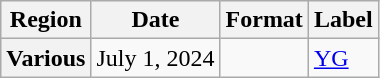<table class="wikitable plainrowheaders">
<tr>
<th scope="col">Region</th>
<th scope="col">Date</th>
<th scope="col">Format</th>
<th scope="col">Label</th>
</tr>
<tr>
<th scope="row">Various </th>
<td>July 1, 2024</td>
<td></td>
<td><a href='#'>YG</a></td>
</tr>
</table>
